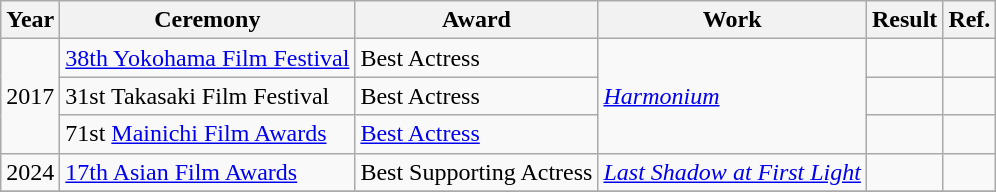<table class="wikitable">
<tr>
<th>Year</th>
<th>Ceremony</th>
<th>Award</th>
<th>Work</th>
<th>Result</th>
<th>Ref.</th>
</tr>
<tr>
<td rowspan="3">2017</td>
<td><a href='#'>38th Yokohama Film Festival</a></td>
<td>Best Actress</td>
<td rowspan="3"><em><a href='#'>Harmonium</a></em></td>
<td></td>
<td></td>
</tr>
<tr>
<td>31st Takasaki Film Festival</td>
<td>Best Actress</td>
<td></td>
<td></td>
</tr>
<tr>
<td>71st <a href='#'>Mainichi Film Awards</a></td>
<td><a href='#'>Best Actress</a></td>
<td></td>
<td></td>
</tr>
<tr>
<td>2024</td>
<td><a href='#'>17th Asian Film Awards</a></td>
<td>Best Supporting Actress</td>
<td><em><a href='#'>Last Shadow at First Light</a></em></td>
<td></td>
<td></td>
</tr>
<tr>
</tr>
</table>
